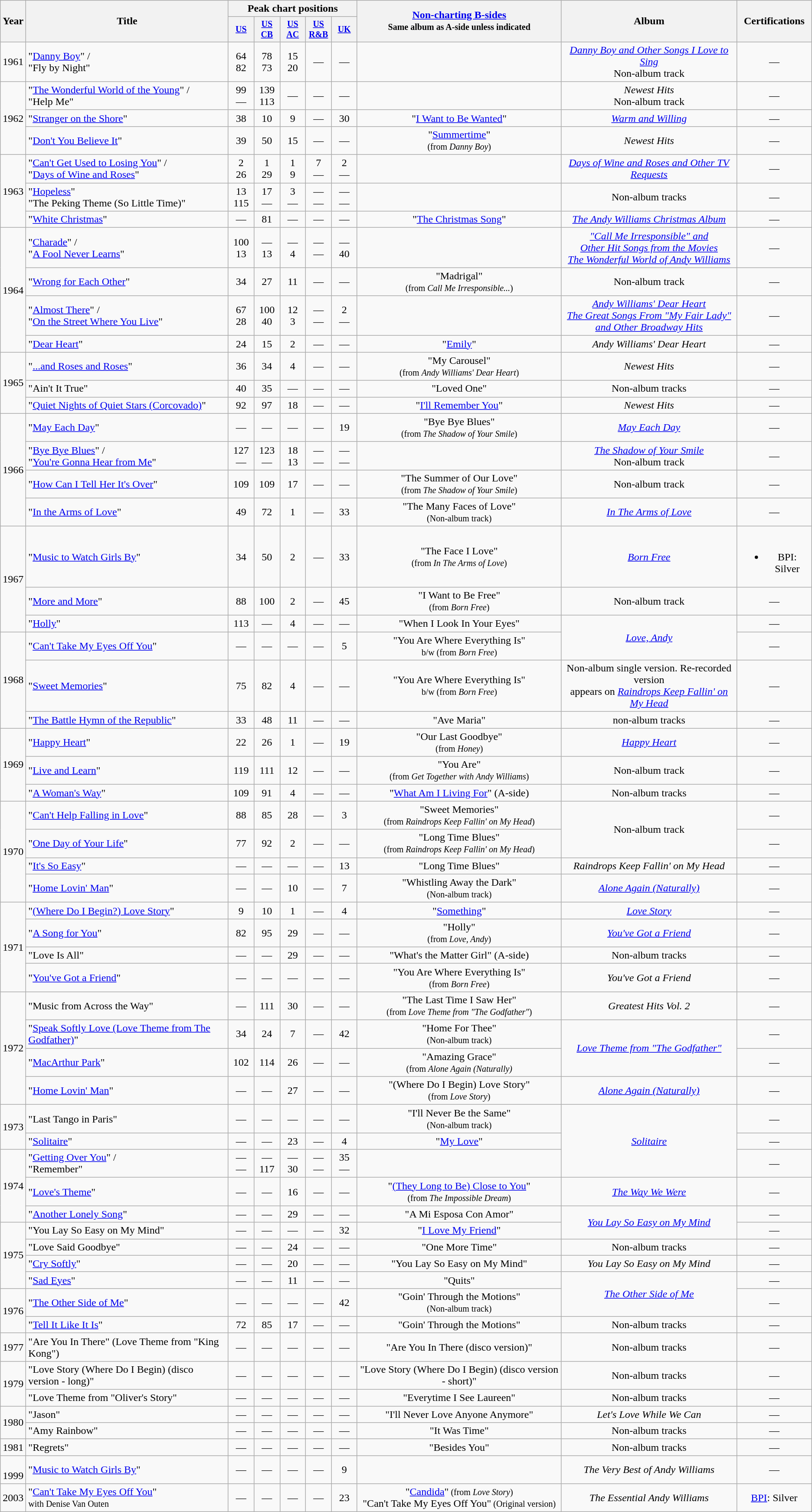<table class="wikitable" style=text-align:center;>
<tr>
<th rowspan="2">Year</th>
<th rowspan="2">Title</th>
<th colspan="5">Peak chart positions</th>
<th rowspan="2"><a href='#'>Non-charting B-sides</a><br><small>Same album as A-side unless indicated</small></th>
<th rowspan="2">Album</th>
<th rowspan="2">Certifications</th>
</tr>
<tr style="font-size:smaller;">
<th style="width:2.5em;"><a href='#'>US</a><br></th>
<th style="width:2.5em;"><a href='#'>US<br>CB</a></th>
<th style="width:2.5em;"><a href='#'>US<br>AC</a><br></th>
<th style="width:2.5em;"><a href='#'>US<br>R&B</a><br></th>
<th style="width:2.5em;"><a href='#'>UK</a><br></th>
</tr>
<tr>
<td>1961</td>
<td align=left>"<a href='#'>Danny Boy</a>" /<br>"Fly by Night"</td>
<td>64<br>82</td>
<td>78<br>73</td>
<td>15<br>20</td>
<td>—</td>
<td>—</td>
<td></td>
<td><em><a href='#'>Danny Boy and Other Songs I Love to Sing</a></em><br>Non-album track</td>
<td>—</td>
</tr>
<tr>
<td rowspan="3">1962</td>
<td align=left>"<a href='#'>The Wonderful World of the Young</a>" /<br>"Help Me"</td>
<td>99<br>—</td>
<td>139<br>113</td>
<td>—</td>
<td>—</td>
<td>—</td>
<td></td>
<td><em>Newest Hits</em><br>Non-album track</td>
<td>—</td>
</tr>
<tr>
<td align=left>"<a href='#'>Stranger on the Shore</a>"</td>
<td>38</td>
<td>10</td>
<td>9</td>
<td>—</td>
<td>30</td>
<td>"<a href='#'>I Want to Be Wanted</a>"</td>
<td><em><a href='#'>Warm and Willing</a></em></td>
<td>—</td>
</tr>
<tr>
<td align=left>"<a href='#'>Don't You Believe It</a>"</td>
<td>39</td>
<td>50</td>
<td>15</td>
<td>—</td>
<td>—</td>
<td>"<a href='#'>Summertime</a>"<br><small>(from <em>Danny Boy</em>)</small></td>
<td><em>Newest Hits</em></td>
<td>—</td>
</tr>
<tr>
<td rowspan="3">1963</td>
<td align=left>"<a href='#'>Can't Get Used to Losing You</a>" /<br>"<a href='#'>Days of Wine and Roses</a>"</td>
<td>2<br>26</td>
<td>1<br>29</td>
<td>1<br>9</td>
<td>7<br>—</td>
<td>2<br>—</td>
<td></td>
<td><em><a href='#'>Days of Wine and Roses and Other TV Requests</a></em></td>
<td>—</td>
</tr>
<tr>
<td align=left>"<a href='#'>Hopeless</a>"<br>"The Peking Theme (So Little Time)"</td>
<td>13<br>115</td>
<td>17<br>—</td>
<td>3<br>—</td>
<td>—<br>—</td>
<td>—<br>—</td>
<td></td>
<td>Non-album tracks</td>
<td>—</td>
</tr>
<tr>
<td align=left>"<a href='#'>White Christmas</a>"</td>
<td>—</td>
<td>81</td>
<td>—</td>
<td>—</td>
<td>—</td>
<td>"<a href='#'>The Christmas Song</a>"</td>
<td><em><a href='#'>The Andy Williams Christmas Album</a></em></td>
<td>—</td>
</tr>
<tr>
<td rowspan="4">1964</td>
<td align=left>"<a href='#'>Charade</a>" /<br>"<a href='#'>A Fool Never Learns</a>"</td>
<td>100<br>13</td>
<td>—<br>13</td>
<td>—<br>4</td>
<td>—<br>—</td>
<td>—<br>40</td>
<td></td>
<td><em><a href='#'>"Call Me Irresponsible" and<br>Other Hit Songs from the Movies</a></em><br><em><a href='#'>The Wonderful World of Andy Williams</a></em></td>
<td>—</td>
</tr>
<tr>
<td align=left>"<a href='#'>Wrong for Each Other</a>"</td>
<td>34</td>
<td>27</td>
<td>11</td>
<td>—</td>
<td>—</td>
<td>"Madrigal"<br><small>(from <em>Call Me Irresponsible...</em>)</small></td>
<td>Non-album track</td>
<td>—</td>
</tr>
<tr>
<td align=left>"<a href='#'>Almost There</a>" /<br>"<a href='#'>On the Street Where You Live</a>"</td>
<td>67<br>28</td>
<td>100<br>40</td>
<td>12<br>3</td>
<td>—<br>—</td>
<td>2<br>—</td>
<td></td>
<td><em><a href='#'>Andy Williams' Dear Heart</a></em><br><em><a href='#'>The Great Songs From "My Fair Lady"<br>and Other Broadway Hits</a></em></td>
<td>—</td>
</tr>
<tr>
<td align=left>"<a href='#'>Dear Heart</a>"</td>
<td>24</td>
<td>15</td>
<td>2</td>
<td>—</td>
<td>—</td>
<td>"<a href='#'>Emily</a>"</td>
<td><em>Andy Williams' Dear Heart</em></td>
<td>—</td>
</tr>
<tr>
<td rowspan="3">1965</td>
<td align=left>"<a href='#'>...and Roses and Roses</a>"</td>
<td>36</td>
<td>34</td>
<td>4</td>
<td>—</td>
<td>—</td>
<td>"My Carousel"<br><small>(from <em>Andy Williams' Dear Heart</em>)</small></td>
<td><em>Newest Hits</em></td>
<td>—</td>
</tr>
<tr>
<td align=left>"Ain't It True"</td>
<td>40</td>
<td>35</td>
<td>—</td>
<td>—</td>
<td>—</td>
<td>"Loved One"</td>
<td>Non-album tracks</td>
<td>—</td>
</tr>
<tr>
<td align=left>"<a href='#'>Quiet Nights of Quiet Stars (Corcovado)</a>"</td>
<td>92</td>
<td>97</td>
<td>18</td>
<td>—</td>
<td>—</td>
<td>"<a href='#'>I'll Remember You</a>"</td>
<td><em>Newest Hits</em></td>
<td>—</td>
</tr>
<tr>
<td rowspan="4">1966</td>
<td align=left>"<a href='#'>May Each Day</a>"</td>
<td>—</td>
<td>—</td>
<td>—</td>
<td>—</td>
<td>19</td>
<td>"Bye Bye Blues"<br><small>(from <em>The Shadow of Your Smile</em>)</small></td>
<td><em><a href='#'>May Each Day</a></em></td>
<td>—</td>
</tr>
<tr>
<td align=left>"<a href='#'>Bye Bye Blues</a>" /<br>"<a href='#'>You're Gonna Hear from Me</a>"</td>
<td>127<br>—</td>
<td>123<br>—</td>
<td>18<br>13</td>
<td>—<br>—</td>
<td>—<br>—</td>
<td></td>
<td><em><a href='#'>The Shadow of Your Smile</a></em><br>Non-album track</td>
<td>—</td>
</tr>
<tr>
<td align=left>"<a href='#'>How Can I Tell Her It's Over</a>"</td>
<td>109</td>
<td>109</td>
<td>17</td>
<td>—</td>
<td>—</td>
<td>"The Summer of Our Love"<br><small>(from <em>The Shadow of Your Smile</em>)</small></td>
<td>Non-album track</td>
<td>—</td>
</tr>
<tr>
<td align=left>"<a href='#'>In the Arms of Love</a>"</td>
<td>49</td>
<td>72</td>
<td>1</td>
<td>—</td>
<td>33</td>
<td>"The Many Faces of Love"<br><small>(Non-album track)</small></td>
<td><em><a href='#'>In The Arms of Love</a></em></td>
<td>—</td>
</tr>
<tr>
<td rowspan="3">1967</td>
<td align=left>"<a href='#'>Music to Watch Girls By</a>"</td>
<td>34</td>
<td>50</td>
<td>2</td>
<td>—</td>
<td>33</td>
<td>"The Face I Love"<br><small>(from <em>In The Arms of Love</em>)</small></td>
<td><em><a href='#'>Born Free</a></em></td>
<td><br><ul><li>BPI: Silver</li></ul></td>
</tr>
<tr>
<td align=left>"<a href='#'>More and More</a>"</td>
<td>88</td>
<td>100</td>
<td>2</td>
<td>—</td>
<td>45</td>
<td>"I Want to Be Free"<br><small>(from <em>Born Free</em>)</small></td>
<td>Non-album track</td>
<td>—</td>
</tr>
<tr>
<td align=left>"<a href='#'>Holly</a>"</td>
<td>113</td>
<td>—</td>
<td>4</td>
<td>—</td>
<td>—</td>
<td>"When I Look In Your Eyes"</td>
<td rowspan="2"><em><a href='#'>Love, Andy</a></em></td>
<td>—</td>
</tr>
<tr>
<td rowspan="3">1968</td>
<td align=left>"<a href='#'>Can't Take My Eyes Off You</a>"</td>
<td>—</td>
<td>—</td>
<td>—</td>
<td>—</td>
<td>5</td>
<td>"You Are Where Everything Is"<br><small>b/w (from <em>Born Free</em>)</small></td>
<td>—</td>
</tr>
<tr>
<td align=left>"<a href='#'>Sweet Memories</a>"</td>
<td>75</td>
<td>82</td>
<td>4</td>
<td>—</td>
<td>—</td>
<td>"You Are Where Everything Is"<br><small>b/w (from <em>Born Free</em>)</small></td>
<td>Non-album single version. Re-recorded version<br>appears on <em><a href='#'>Raindrops Keep Fallin' on My Head</a></em></td>
<td>—</td>
</tr>
<tr>
<td align=left>"<a href='#'>The Battle Hymn of the Republic</a>"</td>
<td>33</td>
<td>48</td>
<td>11</td>
<td>—</td>
<td>—</td>
<td>"Ave Maria"</td>
<td>non-album tracks</td>
<td>—</td>
</tr>
<tr>
<td rowspan="3">1969</td>
<td align=left>"<a href='#'>Happy Heart</a>"</td>
<td>22</td>
<td>26</td>
<td>1</td>
<td>—</td>
<td>19</td>
<td>"Our Last Goodbye"<br><small>(from <em>Honey</em>)</small></td>
<td><em><a href='#'>Happy Heart</a></em></td>
<td>—</td>
</tr>
<tr>
<td align=left>"<a href='#'>Live and Learn</a>"</td>
<td>119</td>
<td>111</td>
<td>12</td>
<td>—</td>
<td>—</td>
<td>"You Are"<br><small>(from <em>Get Together with Andy Williams</em>)</small></td>
<td>Non-album track</td>
<td>—</td>
</tr>
<tr>
<td align=left>"<a href='#'>A Woman's Way</a>"</td>
<td>109</td>
<td>91</td>
<td>4</td>
<td>—</td>
<td>—</td>
<td>"<a href='#'>What Am I Living For</a>" (A-side)</td>
<td>Non-album tracks</td>
<td>—</td>
</tr>
<tr>
<td rowspan="4">1970</td>
<td align=left>"<a href='#'>Can't Help Falling in Love</a>"</td>
<td>88</td>
<td>85</td>
<td>28</td>
<td>—</td>
<td>3</td>
<td>"Sweet Memories"<br><small>(from <em>Raindrops Keep Fallin' on My Head</em>)</small></td>
<td rowspan="2">Non-album track</td>
<td>—</td>
</tr>
<tr>
<td align=left>"<a href='#'>One Day of Your Life</a>"</td>
<td>77</td>
<td>92</td>
<td>2</td>
<td>—</td>
<td>—</td>
<td>"Long Time Blues"<br><small>(from <em>Raindrops Keep Fallin' on My Head</em>)</small></td>
<td>—</td>
</tr>
<tr>
<td align=left>"<a href='#'>It's So Easy</a>"</td>
<td>—</td>
<td>—</td>
<td>—</td>
<td>—</td>
<td>13</td>
<td>"Long Time Blues"</td>
<td><em>Raindrops Keep Fallin' on My Head</em></td>
<td>—</td>
</tr>
<tr>
<td align=left>"<a href='#'>Home Lovin' Man</a>"</td>
<td>—</td>
<td>—</td>
<td>10</td>
<td>—</td>
<td>7</td>
<td>"Whistling Away the Dark"<br><small>(Non-album track)</small></td>
<td><em><a href='#'>Alone Again (Naturally)</a></em></td>
<td>—</td>
</tr>
<tr>
<td rowspan="4">1971</td>
<td align=left>"<a href='#'>(Where Do I Begin?) Love Story</a>"</td>
<td>9</td>
<td>10</td>
<td>1</td>
<td>—</td>
<td>4</td>
<td>"<a href='#'>Something</a>"</td>
<td><em><a href='#'>Love Story</a></em></td>
<td>—</td>
</tr>
<tr>
<td align=left>"<a href='#'>A Song for You</a>"</td>
<td>82</td>
<td>95</td>
<td>29</td>
<td>—</td>
<td>—</td>
<td>"Holly"<br><small>(from <em>Love, Andy</em>)</small></td>
<td><em><a href='#'>You've Got a Friend</a></em></td>
<td>—</td>
</tr>
<tr>
<td align=left>"Love Is All"</td>
<td>—</td>
<td>—</td>
<td>29</td>
<td>—</td>
<td>—</td>
<td>"What's the Matter Girl" (A-side)</td>
<td>Non-album tracks</td>
<td>—</td>
</tr>
<tr>
<td align=left>"<a href='#'>You've Got a Friend</a>"</td>
<td>—</td>
<td>—</td>
<td>—</td>
<td>—</td>
<td>—</td>
<td>"You Are Where Everything Is"<br><small>(from <em>Born Free</em>)</small></td>
<td><em>You've Got a Friend</em></td>
<td>—</td>
</tr>
<tr>
<td rowspan="4">1972</td>
<td align=left>"Music from Across the Way"</td>
<td>—</td>
<td>111</td>
<td>30</td>
<td>—</td>
<td>—</td>
<td>"The Last Time I Saw Her"<br><small>(from <em>Love Theme from "The Godfather"</em>)</small></td>
<td><em>Greatest Hits Vol. 2</em></td>
<td>—</td>
</tr>
<tr>
<td align=left>"<a href='#'>Speak Softly Love (Love Theme from The Godfather)</a>"</td>
<td>34</td>
<td>24</td>
<td>7</td>
<td>—</td>
<td>42</td>
<td>"Home For Thee"<br><small>(Non-album track)</small></td>
<td rowspan="2"><em><a href='#'>Love Theme from "The Godfather"</a></em></td>
<td>—</td>
</tr>
<tr>
<td align=left>"<a href='#'>MacArthur Park</a>"</td>
<td>102</td>
<td>114</td>
<td>26</td>
<td>—</td>
<td>—</td>
<td>"Amazing Grace"<br><small>(from <em>Alone Again (Naturally)</em></small></td>
<td>—</td>
</tr>
<tr>
<td align=left>"<a href='#'>Home Lovin' Man</a>"</td>
<td>—</td>
<td>—</td>
<td>27</td>
<td>—</td>
<td>—</td>
<td>"(Where Do I Begin) Love Story"<br><small>(from <em>Love Story</em>)</small></td>
<td><em><a href='#'>Alone Again (Naturally)</a></em></td>
<td>—</td>
</tr>
<tr>
<td rowspan="2">1973</td>
<td align=left>"Last Tango in Paris"</td>
<td>—</td>
<td>—</td>
<td>—</td>
<td>—</td>
<td>—</td>
<td>"I'll Never Be the Same"<br><small>(Non-album track)</small></td>
<td rowspan="3"><em><a href='#'>Solitaire</a></em></td>
<td>—</td>
</tr>
<tr>
<td align=left>"<a href='#'>Solitaire</a>"</td>
<td>—</td>
<td>—</td>
<td>23</td>
<td>—</td>
<td>4</td>
<td>"<a href='#'>My Love</a>"</td>
<td>—</td>
</tr>
<tr>
<td rowspan="3">1974</td>
<td align=left>"<a href='#'>Getting Over You</a>" /<br>"Remember"</td>
<td>—<br>—</td>
<td>—<br>117</td>
<td>—<br>30</td>
<td>—<br>—</td>
<td>35<br>—</td>
<td></td>
<td>—</td>
</tr>
<tr>
<td align=left>"<a href='#'>Love's Theme</a>"</td>
<td>—</td>
<td>—</td>
<td>16</td>
<td>—</td>
<td>—</td>
<td>"<a href='#'>(They Long to Be) Close to You</a>"<br><small>(from <em>The Impossible Dream</em>)</small></td>
<td><em><a href='#'>The Way We Were</a></em></td>
<td>—</td>
</tr>
<tr>
<td align=left>"<a href='#'>Another Lonely Song</a>"</td>
<td>—</td>
<td>—</td>
<td>29</td>
<td>—</td>
<td>—</td>
<td>"A Mi Esposa Con Amor"</td>
<td rowspan="2"><em><a href='#'>You Lay So Easy on My Mind</a></em></td>
<td>—</td>
</tr>
<tr>
<td rowspan="4">1975</td>
<td align=left>"You Lay So Easy on My Mind"</td>
<td>—</td>
<td>—</td>
<td>—</td>
<td>—</td>
<td>32</td>
<td>"<a href='#'>I Love My Friend</a>"</td>
<td>—</td>
</tr>
<tr>
<td align=left>"Love Said Goodbye"</td>
<td>—</td>
<td>—</td>
<td>24</td>
<td>—</td>
<td>—</td>
<td>"One More Time"</td>
<td>Non-album tracks</td>
<td>—</td>
</tr>
<tr>
<td align=left>"<a href='#'>Cry Softly</a>"</td>
<td>—</td>
<td>—</td>
<td>20</td>
<td>—</td>
<td>—</td>
<td>"You Lay So Easy on My Mind"</td>
<td><em>You Lay So Easy on My Mind</em></td>
<td>—</td>
</tr>
<tr>
<td align=left>"<a href='#'>Sad Eyes</a>"</td>
<td>—</td>
<td>—</td>
<td>11</td>
<td>—</td>
<td>—</td>
<td>"Quits"</td>
<td rowspan="2"><em><a href='#'>The Other Side of Me</a></em></td>
<td>—</td>
</tr>
<tr>
<td rowspan="2">1976</td>
<td align=left>"<a href='#'>The Other Side of Me</a>"</td>
<td>—</td>
<td>—</td>
<td>—</td>
<td>—</td>
<td>42</td>
<td>"Goin' Through the Motions"<br><small>(Non-album track)</small></td>
<td>—</td>
</tr>
<tr>
<td align=left>"<a href='#'>Tell It Like It Is</a>"</td>
<td>72</td>
<td>85</td>
<td>17</td>
<td>—</td>
<td>—</td>
<td>"Goin' Through the Motions"</td>
<td>Non-album tracks</td>
<td>—</td>
</tr>
<tr>
<td>1977</td>
<td align=left>"Are You In There" (Love Theme from "King Kong")</td>
<td>—</td>
<td>—</td>
<td>—</td>
<td>—</td>
<td>—</td>
<td>"Are You In There (disco version)"</td>
<td>Non-album tracks</td>
<td>—</td>
</tr>
<tr>
<td rowspan="2">1979</td>
<td align=left>"Love Story (Where Do I Begin) (disco version - long)"</td>
<td>—</td>
<td>—</td>
<td>—</td>
<td>—</td>
<td>—</td>
<td>"Love Story (Where Do I Begin) (disco version - short)"</td>
<td>Non-album tracks</td>
<td>—</td>
</tr>
<tr>
<td align=left>"Love Theme from "Oliver's Story"</td>
<td>—</td>
<td>—</td>
<td>—</td>
<td>—</td>
<td>—</td>
<td>"Everytime I See Laureen"</td>
<td>Non-album tracks</td>
<td>—</td>
</tr>
<tr>
<td rowspan="2">1980</td>
<td align=left>"Jason"</td>
<td>—</td>
<td>—</td>
<td>—</td>
<td>—</td>
<td>—</td>
<td>"I'll Never Love Anyone Anymore"</td>
<td><em>Let's Love While We Can</em></td>
<td>—</td>
</tr>
<tr>
<td align=left>"Amy Rainbow"</td>
<td>—</td>
<td>—</td>
<td>—</td>
<td>—</td>
<td>—</td>
<td>"It Was Time"</td>
<td>Non-album tracks</td>
<td>—</td>
</tr>
<tr>
<td>1981</td>
<td align=left>"Regrets"</td>
<td>—</td>
<td>—</td>
<td>—</td>
<td>—</td>
<td>—</td>
<td>"Besides You"</td>
<td>Non-album tracks</td>
<td>—</td>
</tr>
<tr>
<td><br>1999</td>
<td align=left>"<a href='#'>Music to Watch Girls By</a>"</td>
<td>—</td>
<td>—</td>
<td>—</td>
<td>—</td>
<td>9</td>
<td></td>
<td><em>The Very Best of Andy Williams</em></td>
<td>—</td>
</tr>
<tr>
<td>2003</td>
<td align=left>"<a href='#'>Can't Take My Eyes Off You</a>"<br><small>with Denise Van Outen</small></td>
<td>—</td>
<td>—</td>
<td>—</td>
<td>—</td>
<td>23</td>
<td>"<a href='#'>Candida</a>"<small> (from <em>Love Story</em>)</small><br>"Can't Take My Eyes Off You"<small> (Original version) </small></td>
<td><em>The Essential Andy Williams</em></td>
<td><a href='#'>BPI</a>: Silver</td>
</tr>
</table>
